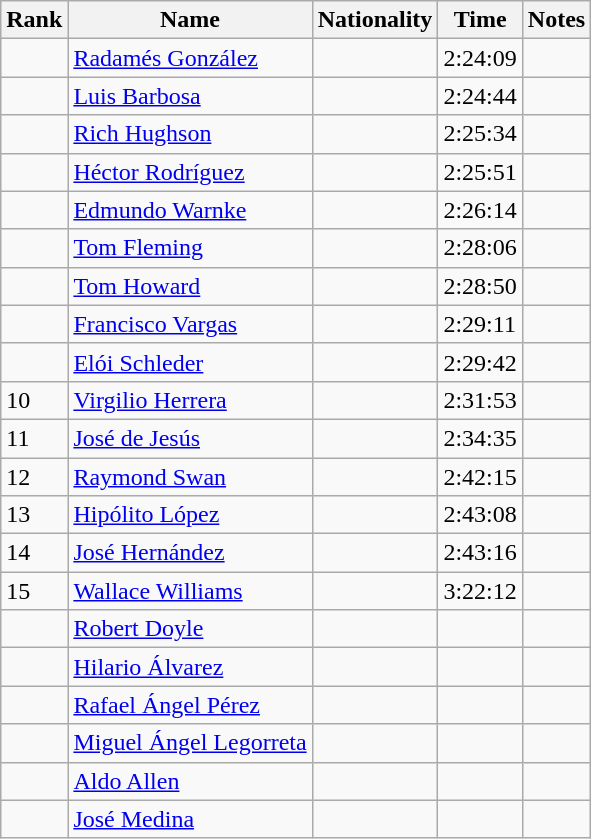<table class="wikitable sortable">
<tr>
<th>Rank</th>
<th>Name</th>
<th>Nationality</th>
<th>Time</th>
<th>Notes</th>
</tr>
<tr>
<td></td>
<td><a href='#'>Radamés González</a></td>
<td></td>
<td>2:24:09</td>
<td></td>
</tr>
<tr>
<td></td>
<td><a href='#'>Luis Barbosa</a></td>
<td></td>
<td>2:24:44</td>
<td></td>
</tr>
<tr>
<td></td>
<td><a href='#'>Rich Hughson</a></td>
<td></td>
<td>2:25:34</td>
<td></td>
</tr>
<tr>
<td></td>
<td><a href='#'>Héctor Rodríguez</a></td>
<td></td>
<td>2:25:51</td>
<td></td>
</tr>
<tr>
<td></td>
<td><a href='#'>Edmundo Warnke</a></td>
<td></td>
<td>2:26:14</td>
<td></td>
</tr>
<tr>
<td></td>
<td><a href='#'>Tom Fleming</a></td>
<td></td>
<td>2:28:06</td>
<td></td>
</tr>
<tr>
<td></td>
<td><a href='#'>Tom Howard</a></td>
<td></td>
<td>2:28:50</td>
<td></td>
</tr>
<tr>
<td></td>
<td><a href='#'>Francisco Vargas</a></td>
<td></td>
<td>2:29:11</td>
<td></td>
</tr>
<tr>
<td></td>
<td><a href='#'>Elói Schleder</a></td>
<td></td>
<td>2:29:42</td>
<td></td>
</tr>
<tr>
<td>10</td>
<td><a href='#'>Virgilio Herrera</a></td>
<td></td>
<td>2:31:53</td>
<td></td>
</tr>
<tr>
<td>11</td>
<td><a href='#'>José de Jesús</a></td>
<td></td>
<td>2:34:35</td>
<td></td>
</tr>
<tr>
<td>12</td>
<td><a href='#'>Raymond Swan</a></td>
<td></td>
<td>2:42:15</td>
<td></td>
</tr>
<tr>
<td>13</td>
<td><a href='#'>Hipólito López</a></td>
<td></td>
<td>2:43:08</td>
<td></td>
</tr>
<tr>
<td>14</td>
<td><a href='#'>José Hernández</a></td>
<td></td>
<td>2:43:16</td>
<td></td>
</tr>
<tr>
<td>15</td>
<td><a href='#'>Wallace Williams</a></td>
<td></td>
<td>3:22:12</td>
<td></td>
</tr>
<tr>
<td></td>
<td><a href='#'>Robert Doyle</a></td>
<td></td>
<td></td>
<td></td>
</tr>
<tr>
<td></td>
<td><a href='#'>Hilario Álvarez</a></td>
<td></td>
<td></td>
<td></td>
</tr>
<tr>
<td></td>
<td><a href='#'>Rafael Ángel Pérez</a></td>
<td></td>
<td></td>
<td></td>
</tr>
<tr>
<td></td>
<td><a href='#'>Miguel Ángel Legorreta</a></td>
<td></td>
<td></td>
<td></td>
</tr>
<tr>
<td></td>
<td><a href='#'>Aldo Allen</a></td>
<td></td>
<td></td>
<td></td>
</tr>
<tr>
<td></td>
<td><a href='#'>José Medina</a></td>
<td></td>
<td></td>
<td></td>
</tr>
</table>
